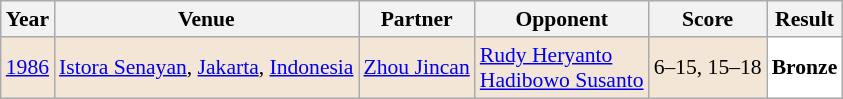<table class="sortable wikitable" style="font-size: 90%">
<tr>
<th>Year</th>
<th>Venue</th>
<th>Partner</th>
<th>Opponent</th>
<th>Score</th>
<th>Result</th>
</tr>
<tr style="background:#F3E6D7">
<td align="center"><a href='#'>1986</a></td>
<td align="left"><a href='#'>Istora Senayan</a>, <a href='#'>Jakarta</a>, <a href='#'>Indonesia</a></td>
<td align="left"> <a href='#'>Zhou Jincan</a></td>
<td align="left"> <a href='#'>Rudy Heryanto</a> <br>  <a href='#'>Hadibowo Susanto</a></td>
<td align="left">6–15, 15–18</td>
<td style="text-align:left; background: white"> <strong>Bronze</strong></td>
</tr>
</table>
